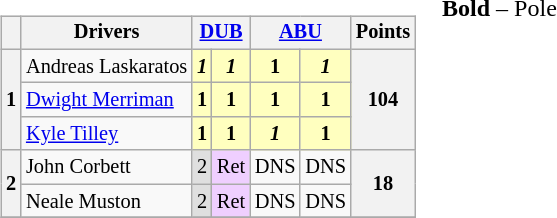<table>
<tr>
<td></td>
<td valign="top"><br><table class="wikitable" style="font-size:85%; text-align:center;">
<tr>
<th></th>
<th>Drivers</th>
<th colspan=2><a href='#'>DUB</a><br></th>
<th colspan=2><a href='#'>ABU</a><br></th>
<th>Points</th>
</tr>
<tr>
<th rowspan="3">1</th>
<td align=left> Andreas Laskaratos</td>
<td style="background:#ffffbf;"><strong><em>1</em></strong></td>
<td style="background:#ffffbf;"><strong><em>1</em></strong></td>
<td style="background:#ffffbf;"><strong>1</strong></td>
<td style="background:#ffffbf;"><strong><em>1</em></strong></td>
<th rowspan="3">104</th>
</tr>
<tr>
<td align=left> <a href='#'>Dwight Merriman</a></td>
<td style="background:#ffffbf;"><strong>1</strong></td>
<td style="background:#ffffbf;"><strong>1</strong></td>
<td style="background:#ffffbf;"><strong>1</strong></td>
<td style="background:#ffffbf;"><strong>1</strong></td>
</tr>
<tr>
<td align=left> <a href='#'>Kyle Tilley</a></td>
<td style="background:#ffffbf;"><strong>1</strong></td>
<td style="background:#ffffbf;"><strong>1</strong></td>
<td style="background:#ffffbf;"><strong><em>1</em></strong></td>
<td style="background:#ffffbf;"><strong>1</strong></td>
</tr>
<tr>
<th rowspan="2">2</th>
<td align=left> John Corbett</td>
<td style="background:#dfdfdf;">2</td>
<td style="background:#efcfff;">Ret</td>
<td>DNS</td>
<td>DNS</td>
<th rowspan="2">18</th>
</tr>
<tr>
<td align=left> Neale Muston</td>
<td style="background:#dfdfdf;">2</td>
<td style="background:#efcfff;">Ret</td>
<td>DNS</td>
<td>DNS</td>
</tr>
<tr>
</tr>
</table>
</td>
<td valign="top"><br>
<span><strong>Bold</strong> – Pole<br></span></td>
</tr>
</table>
